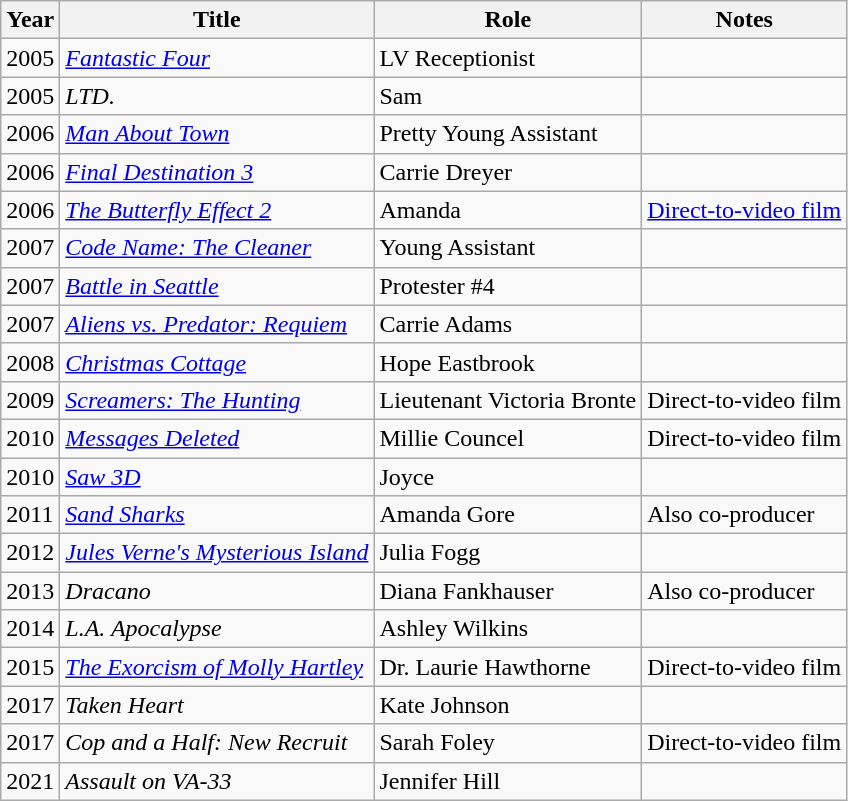<table class="wikitable sortable">
<tr>
<th scope="col">Year</th>
<th scope="col">Title</th>
<th scope="col">Role</th>
<th scope="col" class="unsortable">Notes</th>
</tr>
<tr>
<td>2005</td>
<td><em><a href='#'>Fantastic Four</a></em></td>
<td>LV Receptionist</td>
<td></td>
</tr>
<tr>
<td>2005</td>
<td><em>LTD.</em></td>
<td>Sam</td>
<td></td>
</tr>
<tr>
<td>2006</td>
<td><em><a href='#'>Man About Town</a></em></td>
<td>Pretty Young Assistant</td>
<td></td>
</tr>
<tr>
<td>2006</td>
<td><em><a href='#'>Final Destination 3</a></em></td>
<td>Carrie Dreyer</td>
<td></td>
</tr>
<tr>
<td>2006</td>
<td data-sort-value="Butterfly Effect 2, The"><em><a href='#'>The Butterfly Effect 2</a></em></td>
<td>Amanda</td>
<td><a href='#'>Direct-to-video film</a></td>
</tr>
<tr>
<td>2007</td>
<td><em><a href='#'>Code Name: The Cleaner</a></em></td>
<td>Young Assistant</td>
<td></td>
</tr>
<tr>
<td>2007</td>
<td><em><a href='#'>Battle in Seattle</a></em></td>
<td>Protester #4</td>
<td></td>
</tr>
<tr>
<td>2007</td>
<td><em><a href='#'>Aliens vs. Predator: Requiem</a></em></td>
<td>Carrie Adams</td>
<td></td>
</tr>
<tr>
<td>2008</td>
<td><em><a href='#'>Christmas Cottage</a></em></td>
<td>Hope Eastbrook</td>
<td></td>
</tr>
<tr>
<td>2009</td>
<td><em><a href='#'>Screamers: The Hunting</a></em></td>
<td>Lieutenant Victoria Bronte</td>
<td>Direct-to-video film</td>
</tr>
<tr>
<td>2010</td>
<td><em><a href='#'>Messages Deleted</a></em></td>
<td>Millie Councel</td>
<td>Direct-to-video film</td>
</tr>
<tr>
<td>2010</td>
<td><em><a href='#'>Saw 3D</a></em></td>
<td>Joyce</td>
<td></td>
</tr>
<tr>
<td>2011</td>
<td><em><a href='#'>Sand Sharks</a></em></td>
<td>Amanda Gore</td>
<td>Also co-producer</td>
</tr>
<tr>
<td>2012</td>
<td><em><a href='#'>Jules Verne's Mysterious Island</a></em></td>
<td>Julia Fogg</td>
</tr>
<tr>
<td>2013</td>
<td><em>Dracano</em></td>
<td>Diana Fankhauser</td>
<td>Also co-producer</td>
</tr>
<tr>
<td>2014</td>
<td><em>L.A. Apocalypse</em></td>
<td>Ashley Wilkins</td>
<td></td>
</tr>
<tr>
<td>2015</td>
<td data-sort-value="Exorcism of Molly Hartley, The"><em><a href='#'>The Exorcism of Molly Hartley</a></em></td>
<td>Dr. Laurie Hawthorne</td>
<td>Direct-to-video film</td>
</tr>
<tr>
<td>2017</td>
<td><em>Taken Heart</em></td>
<td>Kate Johnson</td>
<td></td>
</tr>
<tr>
<td>2017</td>
<td><em>Cop and a Half: New Recruit</em></td>
<td>Sarah Foley</td>
<td>Direct-to-video film</td>
</tr>
<tr>
<td>2021</td>
<td><em>Assault on VA-33</em></td>
<td>Jennifer Hill</td>
<td></td>
</tr>
</table>
